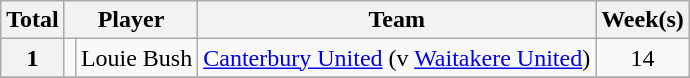<table class="wikitable" style="text-align:center">
<tr>
<th rowspan=1>Total</th>
<th rowspan=1 colspan=2>Player</th>
<th rowspan=1>Team</th>
<th rowspan=1>Week(s)</th>
</tr>
<tr>
<th rowspan=1>1</th>
<td></td>
<td style="text-align:left;">Louie Bush</td>
<td style="text-align:left;"><a href='#'>Canterbury United</a> (v <a href='#'>Waitakere United</a>)</td>
<td>14</td>
</tr>
<tr>
</tr>
</table>
